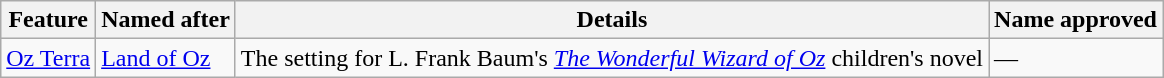<table class="wikitable">
<tr>
<th>Feature</th>
<th>Named after</th>
<th>Details</th>
<th>Name approved<br></th>
</tr>
<tr>
<td><a href='#'>Oz Terra</a></td>
<td><a href='#'>Land of Oz</a></td>
<td>The setting for L. Frank Baum's <em><a href='#'>The Wonderful Wizard of Oz</a></em> children's novel</td>
<td>—</td>
</tr>
</table>
